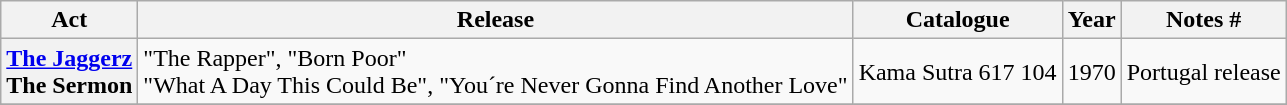<table class="wikitable plainrowheaders sortable">
<tr>
<th scope="col" class="unsortable">Act</th>
<th scope="col">Release</th>
<th scope="col">Catalogue</th>
<th scope="col">Year</th>
<th scope="col" class="unsortable">Notes #</th>
</tr>
<tr>
<th scope="row"><a href='#'>The Jaggerz</a><br>The Sermon</th>
<td>"The Rapper", "Born Poor"<br>"What A Day This Could Be", "You´re Never Gonna Find Another Love"</td>
<td>Kama Sutra  617 104</td>
<td>1970</td>
<td>Portugal release</td>
</tr>
<tr>
</tr>
</table>
